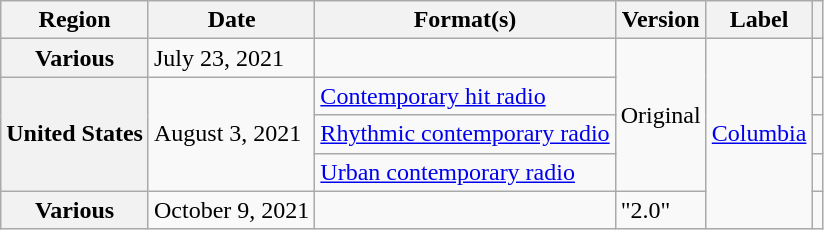<table class="wikitable plainrowheaders">
<tr>
<th scope="col">Region</th>
<th scope="col">Date</th>
<th scope="col">Format(s)</th>
<th scope="col">Version</th>
<th scope="col">Label</th>
<th scope="col"></th>
</tr>
<tr>
<th scope="row">Various</th>
<td>July 23, 2021</td>
<td></td>
<td rowspan="4">Original</td>
<td rowspan="5"><a href='#'>Columbia</a></td>
<td align="center"></td>
</tr>
<tr>
<th scope="row" rowspan="3">United States</th>
<td rowspan="3">August 3, 2021</td>
<td><a href='#'>Contemporary hit radio</a></td>
<td align="center"></td>
</tr>
<tr>
<td><a href='#'>Rhythmic contemporary radio</a></td>
<td align="center"></td>
</tr>
<tr>
<td><a href='#'>Urban contemporary radio</a></td>
<td align="center"></td>
</tr>
<tr>
<th scope="row">Various</th>
<td>October 9, 2021</td>
<td></td>
<td>"2.0"</td>
<td align="center"></td>
</tr>
</table>
